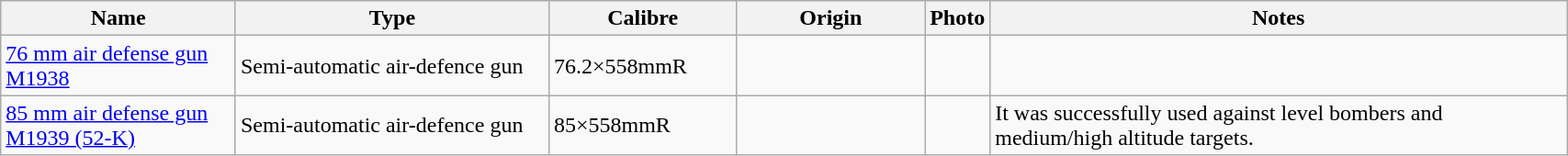<table class="wikitable" style="width:90%;">
<tr>
<th style="width:15%;">Name</th>
<th style="width:20%;">Type</th>
<th style="width:12%;">Calibre</th>
<th style="width:12%;">Origin</th>
<th>Photo</th>
<th>Notes</th>
</tr>
<tr>
<td><a href='#'>76 mm air defense gun M1938</a></td>
<td>Semi-automatic air-defence gun</td>
<td>76.2×558mmR</td>
<td></td>
<td></td>
<td></td>
</tr>
<tr>
<td><a href='#'>85 mm air defense gun M1939 (52-K)</a></td>
<td>Semi-automatic air-defence gun</td>
<td>85×558mmR</td>
<td></td>
<td></td>
<td>It was successfully used against level bombers and medium/high altitude targets.</td>
</tr>
</table>
